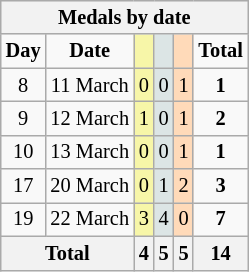<table class="wikitable" style="font-size:85%; text-align:center;">
<tr style="background:#efefef;">
<th colspan=6><strong>Medals by date</strong></th>
</tr>
<tr>
<td><strong>Day</strong></td>
<td><strong>Date</strong></td>
<td style="background:#F7F6A8;"></td>
<td style="background:#DCE5E5;"></td>
<td style="background:#FFDAB9;"></td>
<td><strong>Total</strong></td>
</tr>
<tr>
<td>8</td>
<td>11 March</td>
<td style="background:#F7F6A8;">0</td>
<td style="background:#DCE5E5;">0</td>
<td style="background:#FFDAB9;">1</td>
<td><strong>1</strong></td>
</tr>
<tr>
<td>9</td>
<td>12 March</td>
<td style="background:#F7F6A8;">1</td>
<td style="background:#DCE5E5;">0</td>
<td style="background:#FFDAB9;">1</td>
<td><strong>2</strong></td>
</tr>
<tr>
<td>10</td>
<td>13 March</td>
<td style="background:#F7F6A8;">0</td>
<td style="background:#DCE5E5;">0</td>
<td style="background:#FFDAB9;">1</td>
<td><strong>1</strong></td>
</tr>
<tr>
<td>17</td>
<td>20 March</td>
<td style="background:#F7F6A8;">0</td>
<td style="background:#DCE5E5;">1</td>
<td style="background:#FFDAB9;">2</td>
<td><strong>3</strong></td>
</tr>
<tr>
<td>19</td>
<td>22 March</td>
<td style="background:#F7F6A8;">3</td>
<td style="background:#DCE5E5;">4</td>
<td style="background:#FFDAB9;">0</td>
<td><strong>7</strong></td>
</tr>
<tr>
<th colspan="2">Total</th>
<th>4</th>
<th>5</th>
<th>5</th>
<th>14</th>
</tr>
</table>
